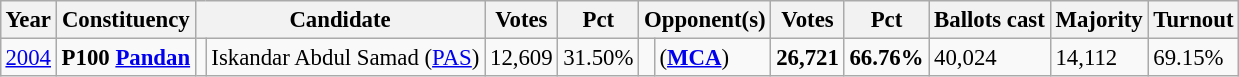<table class="wikitable" style="margin:0.5em ; font-size:95%">
<tr>
<th>Year</th>
<th>Constituency</th>
<th colspan=2>Candidate</th>
<th>Votes</th>
<th>Pct</th>
<th colspan=2>Opponent(s)</th>
<th>Votes</th>
<th>Pct</th>
<th>Ballots cast</th>
<th>Majority</th>
<th>Turnout</th>
</tr>
<tr>
<td><a href='#'>2004</a></td>
<td><strong>P100 <a href='#'>Pandan</a></strong></td>
<td></td>
<td>Iskandar Abdul Samad (<a href='#'>PAS</a>)</td>
<td align="right">12,609</td>
<td>31.50%</td>
<td></td>
<td> (<a href='#'><strong>MCA</strong></a>)</td>
<td align="right"><strong>26,721</strong></td>
<td><strong>66.76%</strong></td>
<td>40,024</td>
<td>14,112</td>
<td>69.15%</td>
</tr>
</table>
